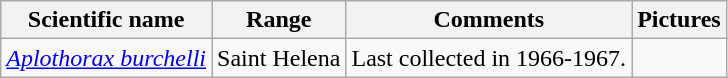<table class="wikitable">
<tr>
<th>Scientific name</th>
<th>Range</th>
<th class="unsortable">Comments</th>
<th class="unsortable">Pictures</th>
</tr>
<tr>
<td><em><a href='#'>Aplothorax burchelli</a></em></td>
<td>Saint Helena</td>
<td>Last collected in 1966-1967.</td>
<td></td>
</tr>
</table>
